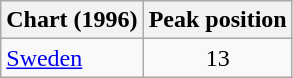<table class="wikitable">
<tr>
<th align="left">Chart (1996)</th>
<th align="center">Peak position</th>
</tr>
<tr>
<td align="left"><a href='#'>Sweden</a></td>
<td align="center">13</td>
</tr>
</table>
